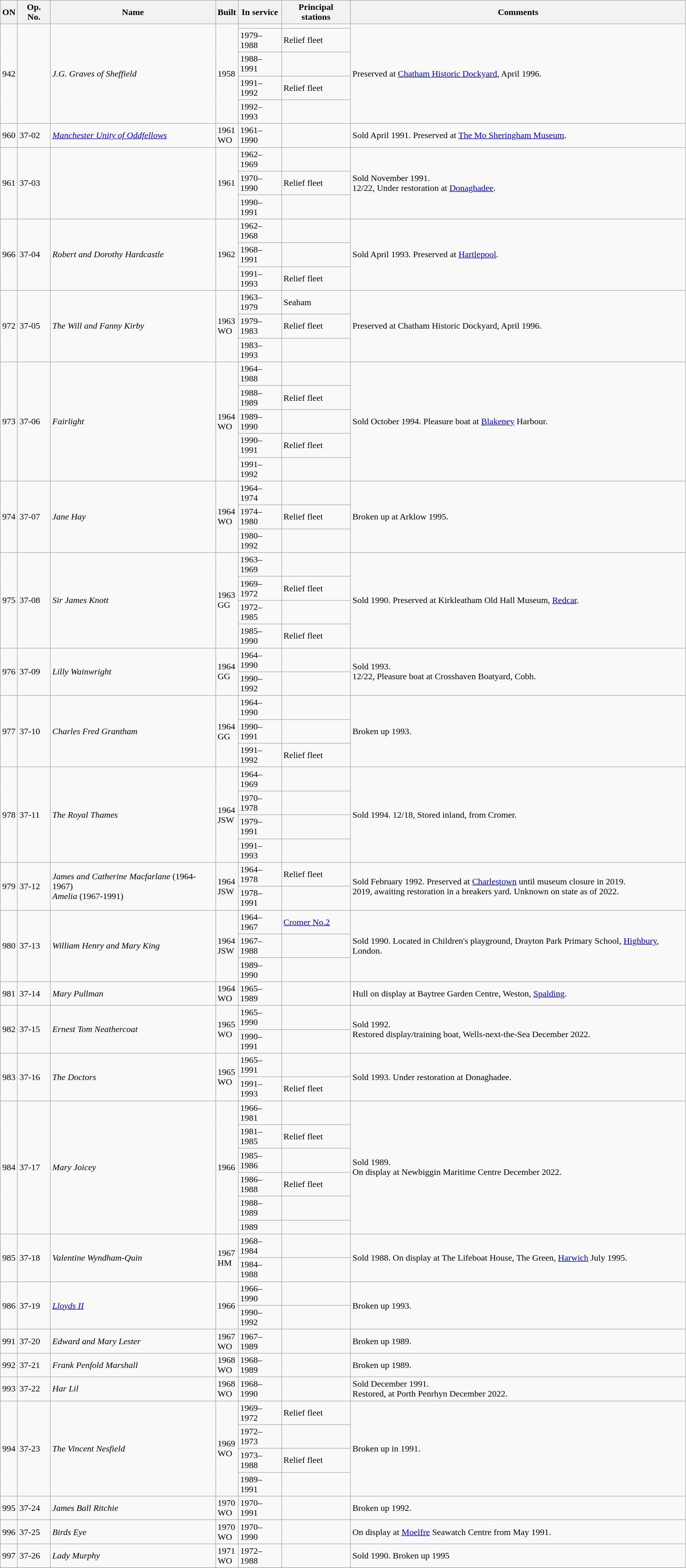<table class="wikitable">
<tr>
<th>ON</th>
<th>Op. No.</th>
<th>Name</th>
<th>Built</th>
<th>In service</th>
<th>Principal stations</th>
<th>Comments</th>
</tr>
<tr>
<td rowspan="5">942</td>
<td rowspan="5"></td>
<td rowspan="5"><em>J.G. Graves of Sheffield</em></td>
<td rowspan="5">1958<br></td>
<td></td>
<td></td>
<td rowspan="5">Preserved at <a href='#'>Chatham Historic Dockyard</a>, April 1996.</td>
</tr>
<tr>
<td>1979–1988</td>
<td>Relief fleet</td>
</tr>
<tr>
<td>1988–1991</td>
<td></td>
</tr>
<tr>
<td>1991–1992</td>
<td>Relief fleet</td>
</tr>
<tr>
<td>1992–1993</td>
<td></td>
</tr>
<tr>
<td>960</td>
<td>37-02</td>
<td><a href='#'><em>Manchester Unity of Oddfellows</em></a></td>
<td>1961<br>WO</td>
<td>1961–1990</td>
<td></td>
<td>Sold April 1991. Preserved at <a href='#'>The Mo Sheringham Museum</a>.</td>
</tr>
<tr>
<td rowspan="3">961</td>
<td rowspan="3">37-03</td>
<td rowspan="3"></td>
<td rowspan="3">1961<br></td>
<td>1962–1969</td>
<td></td>
<td rowspan="3">Sold November 1991. <br>12/22, Under restoration at <a href='#'>Donaghadee</a>.</td>
</tr>
<tr>
<td>1970–1990</td>
<td>Relief fleet</td>
</tr>
<tr>
<td>1990–1991</td>
<td></td>
</tr>
<tr>
<td rowspan="3">966</td>
<td rowspan="3">37-04</td>
<td rowspan="3"><em>Robert and Dorothy Hardcastle</em></td>
<td rowspan="3">1962<br></td>
<td>1962–1968</td>
<td></td>
<td rowspan="3">Sold April 1993. Preserved at <a href='#'>Hartlepool</a>.</td>
</tr>
<tr>
<td>1968–1991</td>
<td></td>
</tr>
<tr>
<td>1991–1993</td>
<td>Relief fleet</td>
</tr>
<tr>
<td rowspan="3">972</td>
<td rowspan="3">37-05</td>
<td rowspan="3"><em>The Will and Fanny Kirby</em></td>
<td rowspan="3">1963<br>WO</td>
<td>1963–1979</td>
<td>Seaham</td>
<td rowspan="3">Preserved at Chatham Historic Dockyard, April 1996.</td>
</tr>
<tr>
<td>1979–1983</td>
<td>Relief fleet</td>
</tr>
<tr>
<td>1983–1993</td>
<td></td>
</tr>
<tr>
<td rowspan="5">973</td>
<td rowspan="5">37-06</td>
<td rowspan="5"><em>Fairlight</em></td>
<td rowspan="5">1964<br>WO</td>
<td>1964–1988</td>
<td></td>
<td rowspan="5">Sold October 1994. Pleasure boat at <a href='#'>Blakeney</a> Harbour.</td>
</tr>
<tr>
<td>1988–1989</td>
<td>Relief fleet</td>
</tr>
<tr>
<td>1989–1990</td>
<td></td>
</tr>
<tr>
<td>1990–1991</td>
<td>Relief fleet</td>
</tr>
<tr>
<td>1991–1992</td>
<td></td>
</tr>
<tr>
<td rowspan="3">974</td>
<td rowspan="3">37-07</td>
<td rowspan="3"><em>Jane Hay</em></td>
<td rowspan="3">1964<br>WO</td>
<td>1964–1974</td>
<td></td>
<td rowspan="3">Broken up at Arklow 1995.</td>
</tr>
<tr>
<td>1974–1980</td>
<td>Relief fleet</td>
</tr>
<tr>
<td>1980–1992</td>
<td></td>
</tr>
<tr>
<td rowspan="4">975</td>
<td rowspan="4">37-08</td>
<td rowspan="4"><em>Sir James Knott</em></td>
<td rowspan="4">1963<br>GG</td>
<td>1963–1969</td>
<td></td>
<td rowspan="4">Sold 1990. Preserved at Kirkleatham Old Hall Museum, <a href='#'>Redcar</a>.</td>
</tr>
<tr>
<td>1969–1972</td>
<td>Relief fleet</td>
</tr>
<tr>
<td>1972–1985</td>
<td></td>
</tr>
<tr>
<td>1985–1990</td>
<td>Relief fleet</td>
</tr>
<tr>
<td rowspan="2">976</td>
<td rowspan="2">37-09</td>
<td rowspan="2"><em>Lilly Wainwright</em></td>
<td rowspan="2">1964<br>GG</td>
<td>1964–1990</td>
<td></td>
<td rowspan="2">Sold 1993. <br>12/22, Pleasure boat at Crosshaven Boatyard, Cobh.</td>
</tr>
<tr>
<td>1990–1992</td>
<td></td>
</tr>
<tr>
<td rowspan="3">977</td>
<td rowspan="3">37-10</td>
<td rowspan="3"><em>Charles Fred Grantham</em></td>
<td rowspan="3">1964<br>GG</td>
<td>1964–1990</td>
<td></td>
<td rowspan="3">Broken up 1993.</td>
</tr>
<tr>
<td>1990–1991</td>
<td></td>
</tr>
<tr>
<td>1991–1992</td>
<td>Relief fleet</td>
</tr>
<tr>
<td rowspan="4">978</td>
<td rowspan="4">37-11</td>
<td rowspan="4"><em>The Royal Thames</em></td>
<td rowspan="4">1964<br>JSW</td>
<td>1964–1969</td>
<td></td>
<td rowspan="4">Sold 1994. 12/18, Stored inland,  from Cromer.</td>
</tr>
<tr>
<td>1970–1978</td>
<td></td>
</tr>
<tr>
<td>1979–1991</td>
<td></td>
</tr>
<tr>
<td>1991–1993</td>
<td></td>
</tr>
<tr>
<td rowspan="2">979</td>
<td rowspan="2">37-12</td>
<td rowspan="2"><em>James and Catherine Macfarlane</em> (1964-1967)<br><em>Amelia</em> (1967-1991)</td>
<td rowspan="2">1964<br>JSW</td>
<td>1964–1978</td>
<td>Relief fleet</td>
<td rowspan="2">Sold February 1992. Preserved at <a href='#'>Charlestown</a> until museum closure in 2019. <br>2019, awaiting restoration in a breakers yard. Unknown on state as of 2022.</td>
</tr>
<tr>
<td>1978–1991</td>
<td></td>
</tr>
<tr>
<td rowspan="3">980</td>
<td rowspan="3">37-13</td>
<td rowspan="3"><em>William Henry and Mary King</em></td>
<td rowspan="3">1964<br>JSW</td>
<td>1964–1967</td>
<td><a href='#'>Cromer No.2</a></td>
<td rowspan="3">Sold 1990. Located in Children's playground, Drayton Park Primary School, <a href='#'>Highbury</a>, London.</td>
</tr>
<tr>
<td>1967–1988</td>
<td></td>
</tr>
<tr>
<td>1989–1990</td>
<td></td>
</tr>
<tr>
<td>981</td>
<td>37-14</td>
<td><em>Mary Pullman</em></td>
<td>1964<br>WO</td>
<td>1965–1989</td>
<td></td>
<td>Hull on display at Baytree Garden Centre, Weston, <a href='#'>Spalding</a>.</td>
</tr>
<tr>
<td rowspan="2">982</td>
<td rowspan="2">37-15</td>
<td rowspan="2"><em>Ernest Tom Neathercoat</em></td>
<td rowspan="2">1965<br>WO</td>
<td>1965–1990</td>
<td></td>
<td rowspan="2">Sold 1992. <br> Restored display/training boat, Wells-next-the-Sea December 2022.</td>
</tr>
<tr>
<td>1990–1991</td>
<td></td>
</tr>
<tr>
<td rowspan="2">983</td>
<td rowspan="2">37-16</td>
<td rowspan="2"><em>The Doctors</em></td>
<td rowspan="2">1965<br>WO</td>
<td>1965–1991</td>
<td></td>
<td rowspan="2">Sold 1993. Under restoration at Donaghadee.</td>
</tr>
<tr>
<td>1991–1993</td>
<td>Relief fleet</td>
</tr>
<tr>
<td rowspan="6">984</td>
<td rowspan="6">37-17</td>
<td rowspan="6"><em>Mary Joicey</em></td>
<td rowspan="6">1966<br></td>
<td>1966–1981</td>
<td></td>
<td rowspan="6">Sold 1989. <br>On display at Newbiggin Maritime Centre December 2022.</td>
</tr>
<tr>
<td>1981–1985</td>
<td>Relief fleet</td>
</tr>
<tr>
<td>1985–1986</td>
<td></td>
</tr>
<tr>
<td>1986–1988</td>
<td>Relief fleet</td>
</tr>
<tr>
<td>1988–1989</td>
<td></td>
</tr>
<tr>
<td>1989</td>
<td></td>
</tr>
<tr>
<td rowspan="2">985</td>
<td rowspan="2">37-18</td>
<td rowspan="2"><em>Valentine Wyndham-Quin</em></td>
<td rowspan="2">1967<br>HM</td>
<td>1968–1984</td>
<td></td>
<td rowspan="2">Sold 1988. On display at The Lifeboat House, The Green, <a href='#'>Harwich</a> July 1995.</td>
</tr>
<tr>
<td>1984–1988</td>
<td></td>
</tr>
<tr>
<td rowspan="2">986</td>
<td rowspan="2">37-19</td>
<td rowspan="2"><a href='#'><em>Lloyds II</em></a></td>
<td rowspan="2">1966<br></td>
<td>1966–1990</td>
<td></td>
<td rowspan="2">Broken up 1993.</td>
</tr>
<tr>
<td>1990–1992</td>
<td></td>
</tr>
<tr>
<td>991</td>
<td>37-20</td>
<td><em>Edward and Mary Lester</em></td>
<td>1967<br>WO</td>
<td>1967–1989</td>
<td></td>
<td>Broken up 1989.</td>
</tr>
<tr>
<td>992</td>
<td>37-21</td>
<td><em>Frank Penfold Marshall</em></td>
<td>1968<br>WO</td>
<td>1968–1989</td>
<td></td>
<td>Broken up 1989.</td>
</tr>
<tr>
<td>993</td>
<td>37-22</td>
<td><em>Har Lil</em></td>
<td>1968<br>WO</td>
<td>1968–1990</td>
<td></td>
<td>Sold December 1991. <br>Restored, at Porth Penrhyn December 2022.</td>
</tr>
<tr>
<td rowspan="4">994</td>
<td rowspan="4">37-23</td>
<td rowspan="4"><em>The Vincent Nesfield</em></td>
<td rowspan="4">1969<br>WO</td>
<td>1969–1972</td>
<td>Relief fleet</td>
<td rowspan="4">Broken up in 1991.</td>
</tr>
<tr>
<td>1972–1973</td>
<td></td>
</tr>
<tr>
<td>1973–1988</td>
<td>Relief fleet</td>
</tr>
<tr>
<td>1989–1991</td>
<td></td>
</tr>
<tr>
<td>995</td>
<td>37-24</td>
<td><em>James Ball Ritchie</em></td>
<td>1970<br>WO</td>
<td>1970–1991</td>
<td></td>
<td>Broken up 1992.</td>
</tr>
<tr>
<td>996</td>
<td>37-25</td>
<td><em>Birds Eye</em></td>
<td>1970<br>WO</td>
<td>1970–1990</td>
<td></td>
<td>On display at <a href='#'>Moelfre</a> Seawatch Centre from May 1991.</td>
</tr>
<tr>
<td>997</td>
<td>37-26</td>
<td><em>Lady Murphy</em></td>
<td>1971<br>WO</td>
<td>1972–1988</td>
<td></td>
<td>Sold 1990. Broken up 1995</td>
</tr>
<tr>
</tr>
</table>
